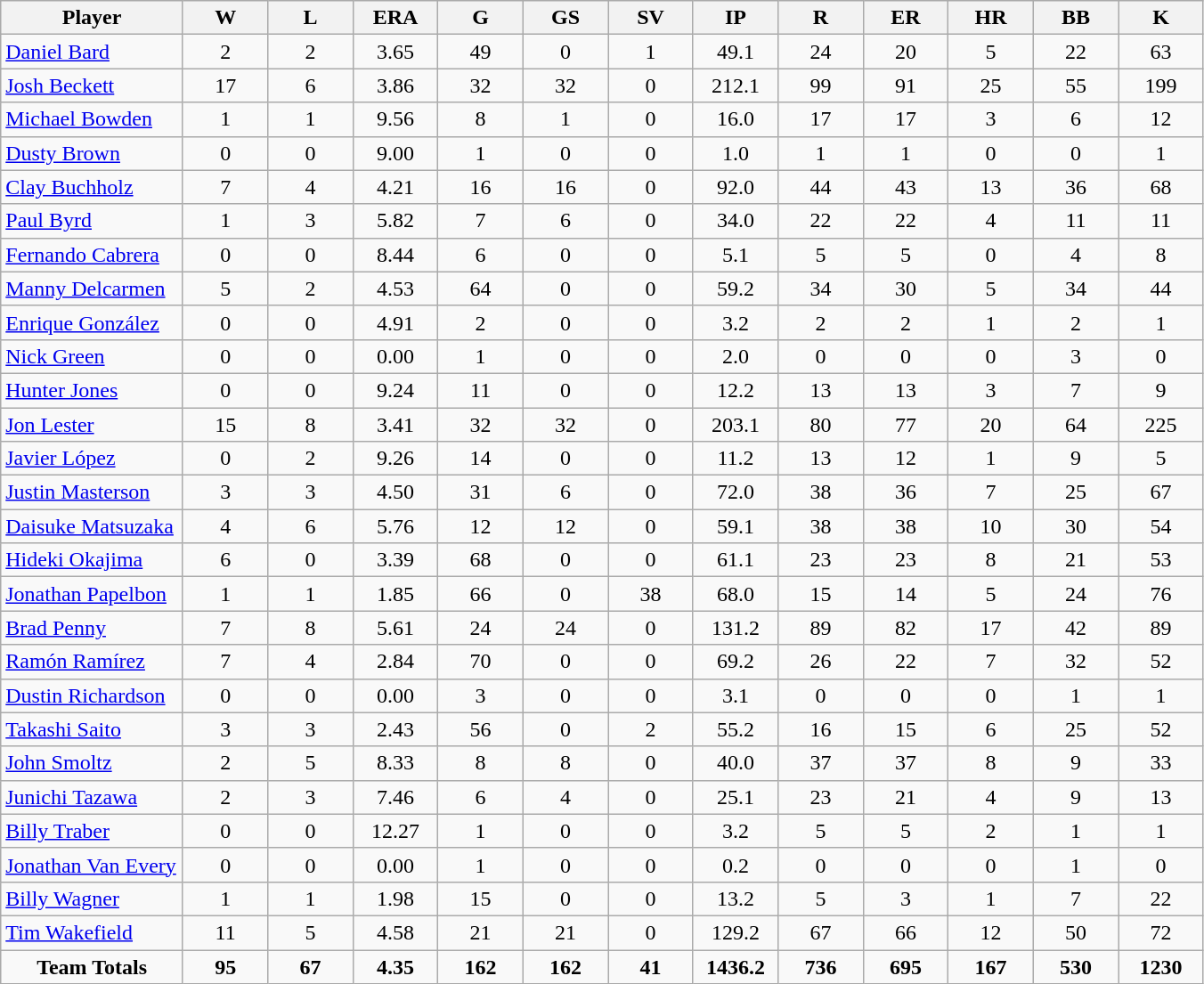<table class="wikitable sortable">
<tr>
<th bgcolor="#DDDDFF" width="15%">Player</th>
<th bgcolor="#DDDDFF" width="7%">W</th>
<th bgcolor="#DDDDFF" width="7%">L</th>
<th bgcolor="#DDDDFF" width="7%">ERA</th>
<th bgcolor="#DDDDFF" width="7%">G</th>
<th bgcolor="#DDDDFF" width="7%">GS</th>
<th bgcolor="#DDDDFF" width="7%">SV</th>
<th bgcolor="#DDDDFF" width="7%">IP</th>
<th bgcolor="#DDDDFF" width="7%">R</th>
<th bgcolor="#DDDDFF" width="7%">ER</th>
<th bgcolor="#DDDDFF" width="7%">HR</th>
<th bgcolor="#DDDDFF" width="7%">BB</th>
<th bgcolor="#DDDDFF" width="7%">K</th>
</tr>
<tr>
<td><a href='#'>Daniel Bard</a></td>
<td style="text-align:center">2</td>
<td style="text-align:center">2</td>
<td style="text-align:center">3.65</td>
<td style="text-align:center">49</td>
<td style="text-align:center">0</td>
<td style="text-align:center">1</td>
<td style="text-align:center">49.1</td>
<td style="text-align:center">24</td>
<td style="text-align:center">20</td>
<td style="text-align:center">5</td>
<td style="text-align:center">22</td>
<td style="text-align:center">63</td>
</tr>
<tr>
<td><a href='#'>Josh Beckett</a></td>
<td style="text-align:center">17</td>
<td style="text-align:center">6</td>
<td style="text-align:center">3.86</td>
<td style="text-align:center">32</td>
<td style="text-align:center">32</td>
<td style="text-align:center">0</td>
<td style="text-align:center">212.1</td>
<td style="text-align:center">99</td>
<td style="text-align:center">91</td>
<td style="text-align:center">25</td>
<td style="text-align:center">55</td>
<td style="text-align:center">199</td>
</tr>
<tr>
<td><a href='#'>Michael Bowden</a></td>
<td style="text-align:center">1</td>
<td style="text-align:center">1</td>
<td style="text-align:center">9.56</td>
<td style="text-align:center">8</td>
<td style="text-align:center">1</td>
<td style="text-align:center">0</td>
<td style="text-align:center">16.0</td>
<td style="text-align:center">17</td>
<td style="text-align:center">17</td>
<td style="text-align:center">3</td>
<td style="text-align:center">6</td>
<td style="text-align:center">12</td>
</tr>
<tr>
<td><a href='#'>Dusty Brown</a></td>
<td style="text-align:center">0</td>
<td style="text-align:center">0</td>
<td style="text-align:center">9.00</td>
<td style="text-align:center">1</td>
<td style="text-align:center">0</td>
<td style="text-align:center">0</td>
<td style="text-align:center">1.0</td>
<td style="text-align:center">1</td>
<td style="text-align:center">1</td>
<td style="text-align:center">0</td>
<td style="text-align:center">0</td>
<td style="text-align:center">1</td>
</tr>
<tr>
<td><a href='#'>Clay Buchholz</a></td>
<td style="text-align:center">7</td>
<td style="text-align:center">4</td>
<td style="text-align:center">4.21</td>
<td style="text-align:center">16</td>
<td style="text-align:center">16</td>
<td style="text-align:center">0</td>
<td style="text-align:center">92.0</td>
<td style="text-align:center">44</td>
<td style="text-align:center">43</td>
<td style="text-align:center">13</td>
<td style="text-align:center">36</td>
<td style="text-align:center">68</td>
</tr>
<tr>
<td><a href='#'>Paul Byrd</a></td>
<td style="text-align:center">1</td>
<td style="text-align:center">3</td>
<td style="text-align:center">5.82</td>
<td style="text-align:center">7</td>
<td style="text-align:center">6</td>
<td style="text-align:center">0</td>
<td style="text-align:center">34.0</td>
<td style="text-align:center">22</td>
<td style="text-align:center">22</td>
<td style="text-align:center">4</td>
<td style="text-align:center">11</td>
<td style="text-align:center">11</td>
</tr>
<tr>
<td><a href='#'>Fernando Cabrera</a></td>
<td style="text-align:center">0</td>
<td style="text-align:center">0</td>
<td style="text-align:center">8.44</td>
<td style="text-align:center">6</td>
<td style="text-align:center">0</td>
<td style="text-align:center">0</td>
<td style="text-align:center">5.1</td>
<td style="text-align:center">5</td>
<td style="text-align:center">5</td>
<td style="text-align:center">0</td>
<td style="text-align:center">4</td>
<td style="text-align:center">8</td>
</tr>
<tr>
<td><a href='#'>Manny Delcarmen</a></td>
<td style="text-align:center">5</td>
<td style="text-align:center">2</td>
<td style="text-align:center">4.53</td>
<td style="text-align:center">64</td>
<td style="text-align:center">0</td>
<td style="text-align:center">0</td>
<td style="text-align:center">59.2</td>
<td style="text-align:center">34</td>
<td style="text-align:center">30</td>
<td style="text-align:center">5</td>
<td style="text-align:center">34</td>
<td style="text-align:center">44</td>
</tr>
<tr>
<td><a href='#'>Enrique González</a></td>
<td style="text-align:center">0</td>
<td style="text-align:center">0</td>
<td style="text-align:center">4.91</td>
<td style="text-align:center">2</td>
<td style="text-align:center">0</td>
<td style="text-align:center">0</td>
<td style="text-align:center">3.2</td>
<td style="text-align:center">2</td>
<td style="text-align:center">2</td>
<td style="text-align:center">1</td>
<td style="text-align:center">2</td>
<td style="text-align:center">1</td>
</tr>
<tr>
<td><a href='#'>Nick Green</a></td>
<td style="text-align:center">0</td>
<td style="text-align:center">0</td>
<td style="text-align:center">0.00</td>
<td style="text-align:center">1</td>
<td style="text-align:center">0</td>
<td style="text-align:center">0</td>
<td style="text-align:center">2.0</td>
<td style="text-align:center">0</td>
<td style="text-align:center">0</td>
<td style="text-align:center">0</td>
<td style="text-align:center">3</td>
<td style="text-align:center">0</td>
</tr>
<tr>
<td><a href='#'>Hunter Jones</a></td>
<td style="text-align:center">0</td>
<td style="text-align:center">0</td>
<td style="text-align:center">9.24</td>
<td style="text-align:center">11</td>
<td style="text-align:center">0</td>
<td style="text-align:center">0</td>
<td style="text-align:center">12.2</td>
<td style="text-align:center">13</td>
<td style="text-align:center">13</td>
<td style="text-align:center">3</td>
<td style="text-align:center">7</td>
<td style="text-align:center">9</td>
</tr>
<tr>
<td><a href='#'>Jon Lester</a></td>
<td style="text-align:center">15</td>
<td style="text-align:center">8</td>
<td style="text-align:center">3.41</td>
<td style="text-align:center">32</td>
<td style="text-align:center">32</td>
<td style="text-align:center">0</td>
<td style="text-align:center">203.1</td>
<td style="text-align:center">80</td>
<td style="text-align:center">77</td>
<td style="text-align:center">20</td>
<td style="text-align:center">64</td>
<td style="text-align:center">225</td>
</tr>
<tr>
<td><a href='#'>Javier López</a></td>
<td style="text-align:center">0</td>
<td style="text-align:center">2</td>
<td style="text-align:center">9.26</td>
<td style="text-align:center">14</td>
<td style="text-align:center">0</td>
<td style="text-align:center">0</td>
<td style="text-align:center">11.2</td>
<td style="text-align:center">13</td>
<td style="text-align:center">12</td>
<td style="text-align:center">1</td>
<td style="text-align:center">9</td>
<td style="text-align:center">5</td>
</tr>
<tr>
<td><a href='#'>Justin Masterson</a></td>
<td style="text-align:center">3</td>
<td style="text-align:center">3</td>
<td style="text-align:center">4.50</td>
<td style="text-align:center">31</td>
<td style="text-align:center">6</td>
<td style="text-align:center">0</td>
<td style="text-align:center">72.0</td>
<td style="text-align:center">38</td>
<td style="text-align:center">36</td>
<td style="text-align:center">7</td>
<td style="text-align:center">25</td>
<td style="text-align:center">67</td>
</tr>
<tr>
<td><a href='#'>Daisuke Matsuzaka</a></td>
<td style="text-align:center">4</td>
<td style="text-align:center">6</td>
<td style="text-align:center">5.76</td>
<td style="text-align:center">12</td>
<td style="text-align:center">12</td>
<td style="text-align:center">0</td>
<td style="text-align:center">59.1</td>
<td style="text-align:center">38</td>
<td style="text-align:center">38</td>
<td style="text-align:center">10</td>
<td style="text-align:center">30</td>
<td style="text-align:center">54</td>
</tr>
<tr>
<td><a href='#'>Hideki Okajima</a></td>
<td style="text-align:center">6</td>
<td style="text-align:center">0</td>
<td style="text-align:center">3.39</td>
<td style="text-align:center">68</td>
<td style="text-align:center">0</td>
<td style="text-align:center">0</td>
<td style="text-align:center">61.1</td>
<td style="text-align:center">23</td>
<td style="text-align:center">23</td>
<td style="text-align:center">8</td>
<td style="text-align:center">21</td>
<td style="text-align:center">53</td>
</tr>
<tr>
<td><a href='#'>Jonathan Papelbon</a></td>
<td style="text-align:center">1</td>
<td style="text-align:center">1</td>
<td style="text-align:center">1.85</td>
<td style="text-align:center">66</td>
<td style="text-align:center">0</td>
<td style="text-align:center">38</td>
<td style="text-align:center">68.0</td>
<td style="text-align:center">15</td>
<td style="text-align:center">14</td>
<td style="text-align:center">5</td>
<td style="text-align:center">24</td>
<td style="text-align:center">76</td>
</tr>
<tr>
<td><a href='#'>Brad Penny</a></td>
<td style="text-align:center">7</td>
<td style="text-align:center">8</td>
<td style="text-align:center">5.61</td>
<td style="text-align:center">24</td>
<td style="text-align:center">24</td>
<td style="text-align:center">0</td>
<td style="text-align:center">131.2</td>
<td style="text-align:center">89</td>
<td style="text-align:center">82</td>
<td style="text-align:center">17</td>
<td style="text-align:center">42</td>
<td style="text-align:center">89</td>
</tr>
<tr>
<td><a href='#'>Ramón Ramírez</a></td>
<td style="text-align:center">7</td>
<td style="text-align:center">4</td>
<td style="text-align:center">2.84</td>
<td style="text-align:center">70</td>
<td style="text-align:center">0</td>
<td style="text-align:center">0</td>
<td style="text-align:center">69.2</td>
<td style="text-align:center">26</td>
<td style="text-align:center">22</td>
<td style="text-align:center">7</td>
<td style="text-align:center">32</td>
<td style="text-align:center">52</td>
</tr>
<tr>
<td><a href='#'>Dustin Richardson</a></td>
<td style="text-align:center">0</td>
<td style="text-align:center">0</td>
<td style="text-align:center">0.00</td>
<td style="text-align:center">3</td>
<td style="text-align:center">0</td>
<td style="text-align:center">0</td>
<td style="text-align:center">3.1</td>
<td style="text-align:center">0</td>
<td style="text-align:center">0</td>
<td style="text-align:center">0</td>
<td style="text-align:center">1</td>
<td style="text-align:center">1</td>
</tr>
<tr>
<td><a href='#'>Takashi Saito</a></td>
<td style="text-align:center">3</td>
<td style="text-align:center">3</td>
<td style="text-align:center">2.43</td>
<td style="text-align:center">56</td>
<td style="text-align:center">0</td>
<td style="text-align:center">2</td>
<td style="text-align:center">55.2</td>
<td style="text-align:center">16</td>
<td style="text-align:center">15</td>
<td style="text-align:center">6</td>
<td style="text-align:center">25</td>
<td style="text-align:center">52</td>
</tr>
<tr>
<td><a href='#'>John Smoltz</a></td>
<td style="text-align:center">2</td>
<td style="text-align:center">5</td>
<td style="text-align:center">8.33</td>
<td style="text-align:center">8</td>
<td style="text-align:center">8</td>
<td style="text-align:center">0</td>
<td style="text-align:center">40.0</td>
<td style="text-align:center">37</td>
<td style="text-align:center">37</td>
<td style="text-align:center">8</td>
<td style="text-align:center">9</td>
<td style="text-align:center">33</td>
</tr>
<tr>
<td><a href='#'>Junichi Tazawa</a></td>
<td style="text-align:center">2</td>
<td style="text-align:center">3</td>
<td style="text-align:center">7.46</td>
<td style="text-align:center">6</td>
<td style="text-align:center">4</td>
<td style="text-align:center">0</td>
<td style="text-align:center">25.1</td>
<td style="text-align:center">23</td>
<td style="text-align:center">21</td>
<td style="text-align:center">4</td>
<td style="text-align:center">9</td>
<td style="text-align:center">13</td>
</tr>
<tr>
<td><a href='#'>Billy Traber</a></td>
<td style="text-align:center">0</td>
<td style="text-align:center">0</td>
<td style="text-align:center">12.27</td>
<td style="text-align:center">1</td>
<td style="text-align:center">0</td>
<td style="text-align:center">0</td>
<td style="text-align:center">3.2</td>
<td style="text-align:center">5</td>
<td style="text-align:center">5</td>
<td style="text-align:center">2</td>
<td style="text-align:center">1</td>
<td style="text-align:center">1</td>
</tr>
<tr>
<td><a href='#'>Jonathan Van Every</a></td>
<td style="text-align:center">0</td>
<td style="text-align:center">0</td>
<td style="text-align:center">0.00</td>
<td style="text-align:center">1</td>
<td style="text-align:center">0</td>
<td style="text-align:center">0</td>
<td style="text-align:center">0.2</td>
<td style="text-align:center">0</td>
<td style="text-align:center">0</td>
<td style="text-align:center">0</td>
<td style="text-align:center">1</td>
<td style="text-align:center">0</td>
</tr>
<tr>
<td><a href='#'>Billy Wagner</a></td>
<td style="text-align:center">1</td>
<td style="text-align:center">1</td>
<td style="text-align:center">1.98</td>
<td style="text-align:center">15</td>
<td style="text-align:center">0</td>
<td style="text-align:center">0</td>
<td style="text-align:center">13.2</td>
<td style="text-align:center">5</td>
<td style="text-align:center">3</td>
<td style="text-align:center">1</td>
<td style="text-align:center">7</td>
<td style="text-align:center">22</td>
</tr>
<tr>
<td><a href='#'>Tim Wakefield</a></td>
<td style="text-align:center">11</td>
<td style="text-align:center">5</td>
<td style="text-align:center">4.58</td>
<td style="text-align:center">21</td>
<td style="text-align:center">21</td>
<td style="text-align:center">0</td>
<td style="text-align:center">129.2</td>
<td style="text-align:center">67</td>
<td style="text-align:center">66</td>
<td style="text-align:center">12</td>
<td style="text-align:center">50</td>
<td style="text-align:center">72</td>
</tr>
<tr>
<td style="text-align:center"><strong>Team Totals</strong></td>
<td style="text-align:center"><strong>95</strong></td>
<td style="text-align:center"><strong>67</strong></td>
<td style="text-align:center"><strong>4.35</strong></td>
<td style="text-align:center"><strong>162</strong></td>
<td style="text-align:center"><strong>162</strong></td>
<td style="text-align:center"><strong>41</strong></td>
<td style="text-align:center"><strong>1436.2</strong></td>
<td style="text-align:center"><strong>736</strong></td>
<td style="text-align:center"><strong>695</strong></td>
<td style="text-align:center"><strong>167</strong></td>
<td style="text-align:center"><strong>530</strong></td>
<td style="text-align:center"><strong>1230</strong></td>
</tr>
</table>
